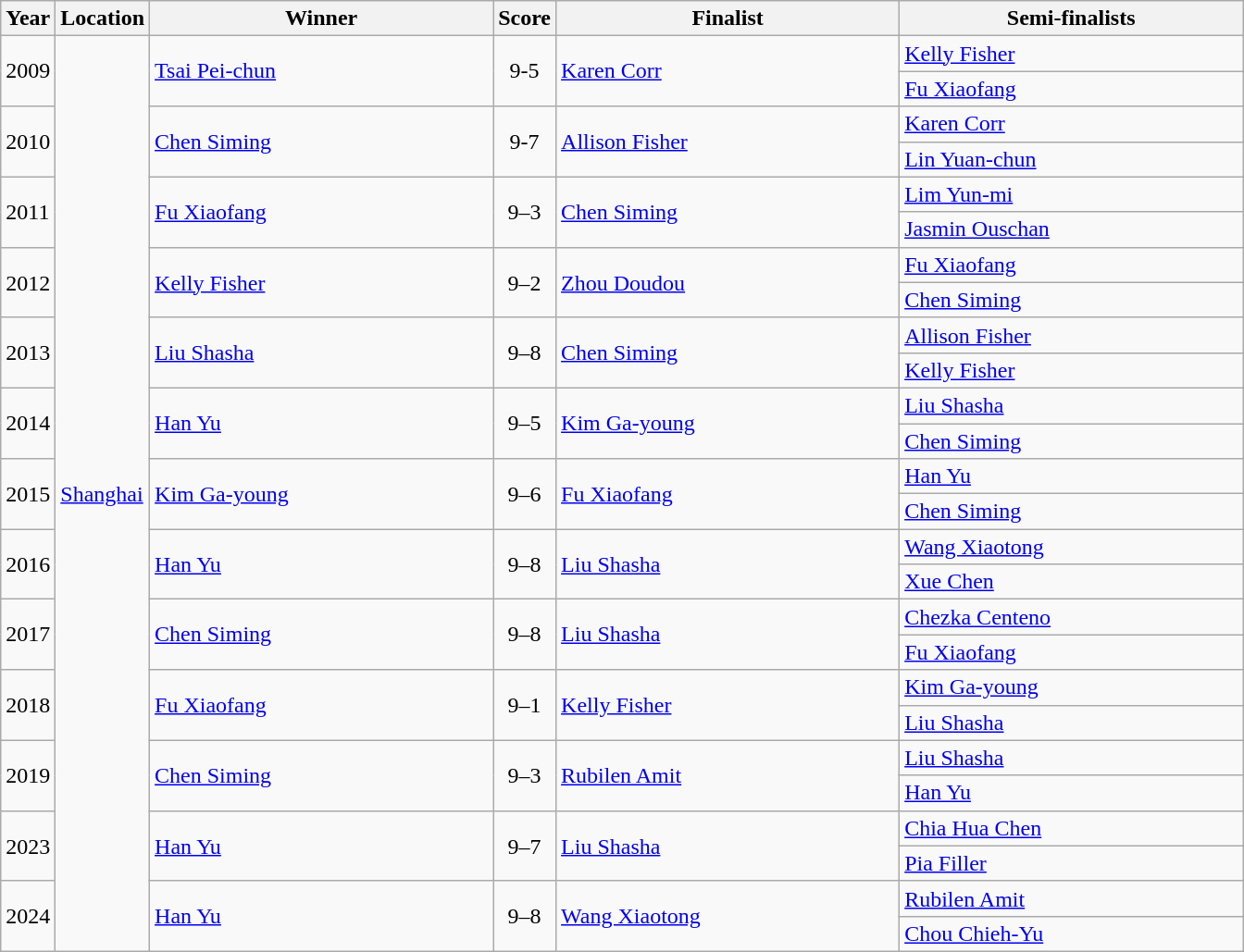<table class="wikitable sortable">
<tr>
<th>Year</th>
<th>Location</th>
<th style="width:15em">Winner</th>
<th>Score</th>
<th style="width:15em">Finalist</th>
<th style="width:15em">Semi-finalists</th>
</tr>
<tr>
<td rowspan="2">2009</td>
<td rowspan="30"> <a href='#'>Shanghai</a></td>
<td rowspan="2"> <a href='#'>Tsai Pei-chun</a></td>
<td rowspan="2" align="center">9-5</td>
<td rowspan="2"> <a href='#'>Karen Corr</a></td>
<td> <a href='#'>Kelly Fisher</a></td>
</tr>
<tr>
<td> <a href='#'>Fu Xiaofang</a></td>
</tr>
<tr>
<td rowspan="2">2010</td>
<td rowspan="2"> <a href='#'>Chen Siming</a></td>
<td rowspan="2" align="center">9-7</td>
<td rowspan="2"> <a href='#'>Allison Fisher</a></td>
<td> <a href='#'>Karen Corr</a></td>
</tr>
<tr>
<td> <a href='#'>Lin Yuan-chun</a></td>
</tr>
<tr>
<td rowspan="2">2011</td>
<td rowspan="2"> <a href='#'>Fu Xiaofang</a></td>
<td rowspan="2" align="center">9–3</td>
<td rowspan="2"> <a href='#'>Chen Siming</a></td>
<td> <a href='#'>Lim Yun-mi</a></td>
</tr>
<tr>
<td> <a href='#'>Jasmin Ouschan</a></td>
</tr>
<tr>
<td rowspan="2">2012</td>
<td rowspan="2"> <a href='#'>Kelly Fisher</a></td>
<td rowspan="2" align="center">9–2</td>
<td rowspan="2"> <a href='#'>Zhou Doudou</a></td>
<td> <a href='#'>Fu Xiaofang</a></td>
</tr>
<tr>
<td> <a href='#'>Chen Siming</a></td>
</tr>
<tr>
<td rowspan="2">2013</td>
<td rowspan="2"> <a href='#'>Liu Shasha</a></td>
<td rowspan="2" align="center">9–8</td>
<td rowspan="2"> <a href='#'>Chen Siming</a></td>
<td> <a href='#'>Allison Fisher</a></td>
</tr>
<tr>
<td> <a href='#'>Kelly Fisher</a></td>
</tr>
<tr>
<td rowspan="2">2014</td>
<td rowspan="2"> <a href='#'>Han Yu</a></td>
<td rowspan="2" align="center">9–5</td>
<td rowspan="2"> <a href='#'>Kim Ga-young</a></td>
<td> <a href='#'>Liu Shasha</a></td>
</tr>
<tr>
<td> <a href='#'>Chen Siming</a></td>
</tr>
<tr>
<td rowspan="2">2015</td>
<td rowspan="2"> <a href='#'>Kim Ga-young</a></td>
<td rowspan="2" align="center">9–6</td>
<td rowspan="2"> <a href='#'>Fu Xiaofang</a></td>
<td> <a href='#'>Han Yu</a></td>
</tr>
<tr>
<td> <a href='#'>Chen Siming</a></td>
</tr>
<tr>
<td rowspan="2">2016</td>
<td rowspan="2"> <a href='#'>Han Yu</a> </td>
<td rowspan="2" align="center">9–8</td>
<td rowspan="2"> <a href='#'>Liu Shasha</a></td>
<td> <a href='#'>Wang Xiaotong</a></td>
</tr>
<tr>
<td> <a href='#'>Xue Chen</a></td>
</tr>
<tr>
<td rowspan="2">2017</td>
<td rowspan="2"> <a href='#'>Chen Siming</a> </td>
<td rowspan="2" align="center">9–8</td>
<td rowspan="2"> <a href='#'>Liu Shasha</a></td>
<td> <a href='#'>Chezka Centeno</a></td>
</tr>
<tr>
<td> <a href='#'>Fu Xiaofang</a></td>
</tr>
<tr>
<td rowspan="2">2018</td>
<td rowspan="2"> <a href='#'>Fu Xiaofang</a> </td>
<td rowspan="2" align="center">9–1</td>
<td rowspan="2"> <a href='#'>Kelly Fisher</a></td>
<td> <a href='#'>Kim Ga-young</a></td>
</tr>
<tr>
<td> <a href='#'>Liu Shasha</a></td>
</tr>
<tr>
<td rowspan="2">2019</td>
<td rowspan="2"> <a href='#'>Chen Siming</a> </td>
<td rowspan="2" align="center">9–3</td>
<td rowspan="2"> <a href='#'>Rubilen Amit</a></td>
<td> <a href='#'>Liu Shasha</a></td>
</tr>
<tr>
<td> <a href='#'>Han Yu</a></td>
</tr>
<tr>
<td rowspan="2">2023</td>
<td rowspan="2"> <a href='#'>Han Yu</a> </td>
<td rowspan="2" align="center">9–7</td>
<td rowspan="2"> <a href='#'>Liu Shasha</a></td>
<td> <a href='#'>Chia Hua Chen</a></td>
</tr>
<tr>
<td> <a href='#'>Pia Filler</a></td>
</tr>
<tr>
<td rowspan="2">2024</td>
<td rowspan="2"> <a href='#'>Han Yu</a> </td>
<td rowspan="2" align="center">9–8</td>
<td rowspan="2"> <a href='#'>Wang Xiaotong</a></td>
<td> <a href='#'>Rubilen Amit</a></td>
</tr>
<tr>
<td> <a href='#'>Chou Chieh-Yu</a></td>
</tr>
</table>
